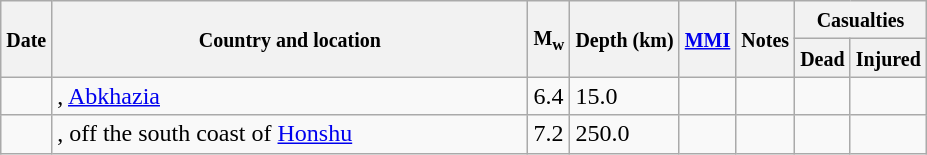<table class="wikitable sortable sort-under" style="border:1px black; margin-left:1em;">
<tr>
<th rowspan="2"><small>Date</small></th>
<th rowspan="2" style="width: 310px"><small>Country and location</small></th>
<th rowspan="2"><small>M<sub>w</sub></small></th>
<th rowspan="2"><small>Depth (km)</small></th>
<th rowspan="2"><small><a href='#'>MMI</a></small></th>
<th rowspan="2" class="unsortable"><small>Notes</small></th>
<th colspan="2"><small>Casualties</small></th>
</tr>
<tr>
<th><small>Dead</small></th>
<th><small>Injured</small></th>
</tr>
<tr>
<td></td>
<td>, <a href='#'>Abkhazia</a></td>
<td>6.4</td>
<td>15.0</td>
<td></td>
<td></td>
<td></td>
<td></td>
</tr>
<tr>
<td></td>
<td>, off the south coast of <a href='#'>Honshu</a></td>
<td>7.2</td>
<td>250.0</td>
<td></td>
<td></td>
<td></td>
<td></td>
</tr>
</table>
